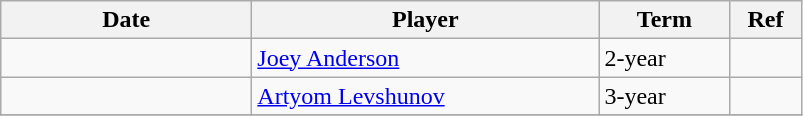<table class="wikitable">
<tr>
<th style="width: 10em;">Date</th>
<th style="width: 14em;">Player</th>
<th style="width: 5em;">Term</th>
<th style="width: 2.5em;">Ref</th>
</tr>
<tr>
<td></td>
<td><a href='#'>Joey Anderson</a></td>
<td>2-year</td>
<td></td>
</tr>
<tr>
<td></td>
<td><a href='#'>Artyom Levshunov</a></td>
<td>3-year</td>
<td></td>
</tr>
<tr>
</tr>
</table>
